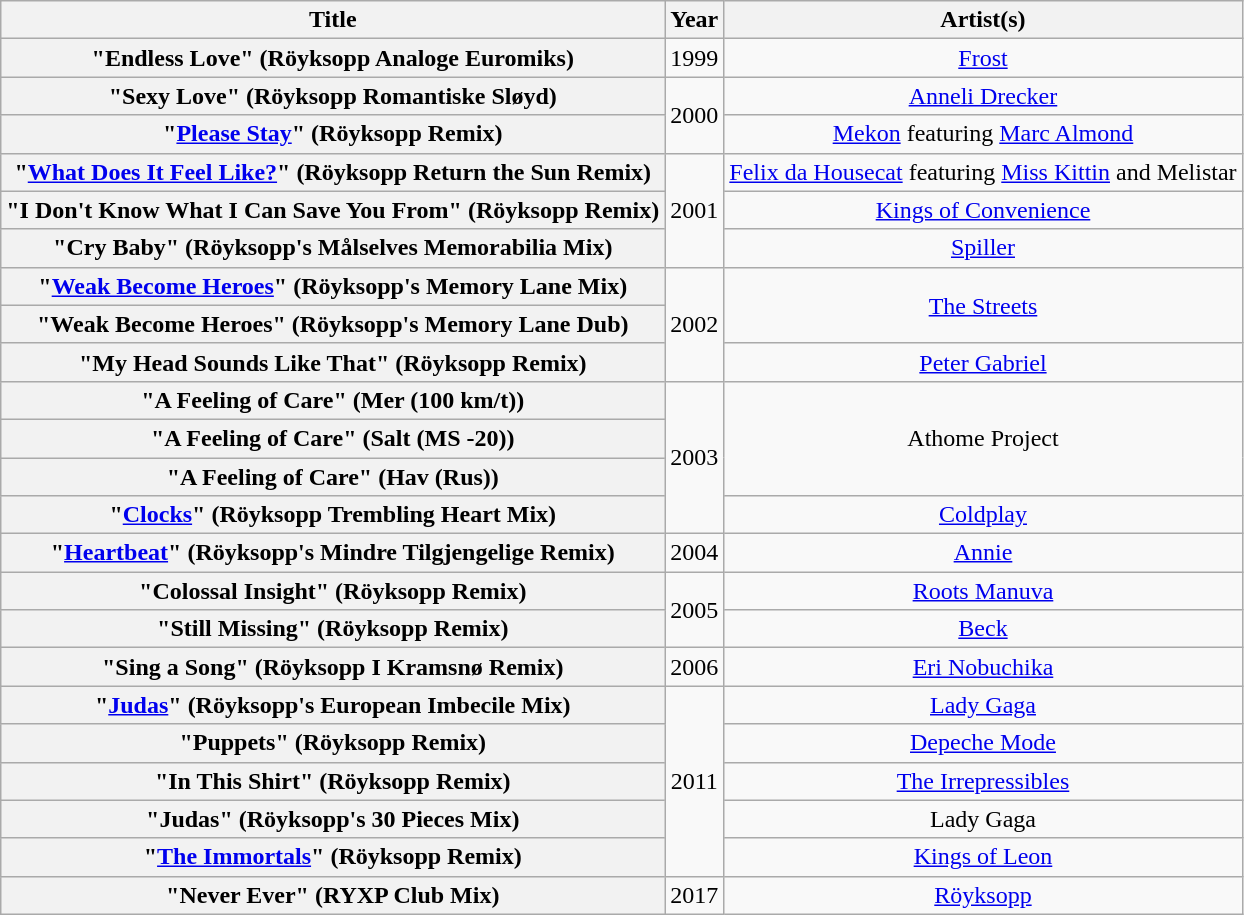<table class="wikitable plainrowheaders" style="text-align:center;">
<tr>
<th scope="col">Title</th>
<th scope="col">Year</th>
<th scope="col">Artist(s)</th>
</tr>
<tr>
<th scope="row">"Endless Love" (Röyksopp Analoge Euromiks)</th>
<td>1999</td>
<td><a href='#'>Frost</a></td>
</tr>
<tr>
<th scope="row">"Sexy Love" (Röyksopp Romantiske Sløyd)</th>
<td rowspan="2">2000</td>
<td><a href='#'>Anneli Drecker</a></td>
</tr>
<tr>
<th scope="row">"<a href='#'>Please Stay</a>" (Röyksopp Remix)</th>
<td><a href='#'>Mekon</a> featuring <a href='#'>Marc Almond</a></td>
</tr>
<tr>
<th scope="row">"<a href='#'>What Does It Feel Like?</a>" (Röyksopp Return the Sun Remix)</th>
<td rowspan="3">2001</td>
<td><a href='#'>Felix da Housecat</a> featuring <a href='#'>Miss Kittin</a> and Melistar</td>
</tr>
<tr>
<th scope="row">"I Don't Know What I Can Save You From" (Röyksopp Remix)</th>
<td><a href='#'>Kings of Convenience</a></td>
</tr>
<tr>
<th scope="row">"Cry Baby" (Röyksopp's Målselves Memorabilia Mix)</th>
<td><a href='#'>Spiller</a></td>
</tr>
<tr>
<th scope="row">"<a href='#'>Weak Become Heroes</a>" (Röyksopp's Memory Lane Mix)</th>
<td rowspan="3">2002</td>
<td rowspan="2"><a href='#'>The Streets</a></td>
</tr>
<tr>
<th scope="row">"Weak Become Heroes" (Röyksopp's Memory Lane Dub)</th>
</tr>
<tr>
<th scope="row">"My Head Sounds Like That" (Röyksopp Remix)</th>
<td><a href='#'>Peter Gabriel</a></td>
</tr>
<tr>
<th scope="row">"A Feeling of Care" (Mer (100 km/t))</th>
<td rowspan="4">2003</td>
<td rowspan="3">Athome Project</td>
</tr>
<tr>
<th scope="row">"A Feeling of Care" (Salt (MS -20))</th>
</tr>
<tr>
<th scope="row">"A Feeling of Care" (Hav (Rus))</th>
</tr>
<tr>
<th scope="row">"<a href='#'>Clocks</a>" (Röyksopp Trembling Heart Mix)</th>
<td><a href='#'>Coldplay</a></td>
</tr>
<tr>
<th scope="row">"<a href='#'>Heartbeat</a>" (Röyksopp's Mindre Tilgjengelige Remix)</th>
<td>2004</td>
<td><a href='#'>Annie</a></td>
</tr>
<tr>
<th scope="row">"Colossal Insight" (Röyksopp Remix)</th>
<td rowspan="2">2005</td>
<td><a href='#'>Roots Manuva</a></td>
</tr>
<tr>
<th scope="row">"Still Missing" (Röyksopp Remix)</th>
<td><a href='#'>Beck</a></td>
</tr>
<tr>
<th scope="row">"Sing a Song" (Röyksopp I Kramsnø Remix)</th>
<td>2006</td>
<td><a href='#'>Eri Nobuchika</a></td>
</tr>
<tr>
<th scope="row">"<a href='#'>Judas</a>" (Röyksopp's European Imbecile Mix)</th>
<td rowspan="5">2011</td>
<td><a href='#'>Lady Gaga</a></td>
</tr>
<tr>
<th scope="row">"Puppets" (Röyksopp Remix)</th>
<td><a href='#'>Depeche Mode</a></td>
</tr>
<tr>
<th scope="row">"In This Shirt" (Röyksopp Remix)</th>
<td><a href='#'>The Irrepressibles</a></td>
</tr>
<tr>
<th scope="row">"Judas" (Röyksopp's 30 Pieces Mix)</th>
<td>Lady Gaga</td>
</tr>
<tr>
<th scope="row">"<a href='#'>The Immortals</a>" (Röyksopp Remix)</th>
<td><a href='#'>Kings of Leon</a></td>
</tr>
<tr>
<th scope="row">"Never Ever" (RYXP Club Mix)</th>
<td>2017</td>
<td><a href='#'>Röyksopp</a></td>
</tr>
</table>
